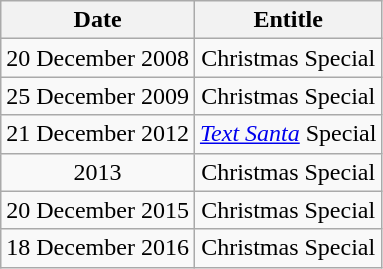<table class="wikitable" style="text-align:center;">
<tr>
<th>Date</th>
<th>Entitle</th>
</tr>
<tr>
<td>20 December 2008</td>
<td>Christmas Special</td>
</tr>
<tr>
<td>25 December 2009</td>
<td>Christmas Special</td>
</tr>
<tr>
<td>21 December 2012</td>
<td><em><a href='#'>Text Santa</a></em> Special</td>
</tr>
<tr>
<td>2013</td>
<td>Christmas Special</td>
</tr>
<tr>
<td>20 December 2015</td>
<td>Christmas Special</td>
</tr>
<tr>
<td>18 December 2016</td>
<td>Christmas Special</td>
</tr>
</table>
